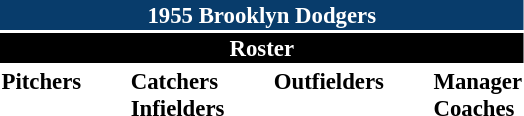<table class="toccolours" style="font-size: 95%;">
<tr>
<th colspan="10" style="background-color: #083c6b; color: white; text-align: center;">1955 Brooklyn Dodgers</th>
</tr>
<tr>
<td colspan="10" style="background-color: black; color: white; text-align: center;"><strong>Roster</strong></td>
</tr>
<tr>
<td valign="top"><strong>Pitchers</strong><br> 


 










</td>
<td width="25px"></td>
<td valign="top"><strong>Catchers</strong><br>


<strong>Infielders</strong>






</td>
<td width="25px"></td>
<td valign="top"><strong>Outfielders</strong><br>





</td>
<td width="25px"></td>
<td valign="top"><strong>Manager</strong><br>
<strong>Coaches</strong>


</td>
</tr>
</table>
